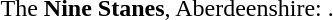<table border="0">
<tr>
<td></td>
<td>The <strong>Nine Stanes</strong>, Aberdeenshire: .</td>
</tr>
</table>
